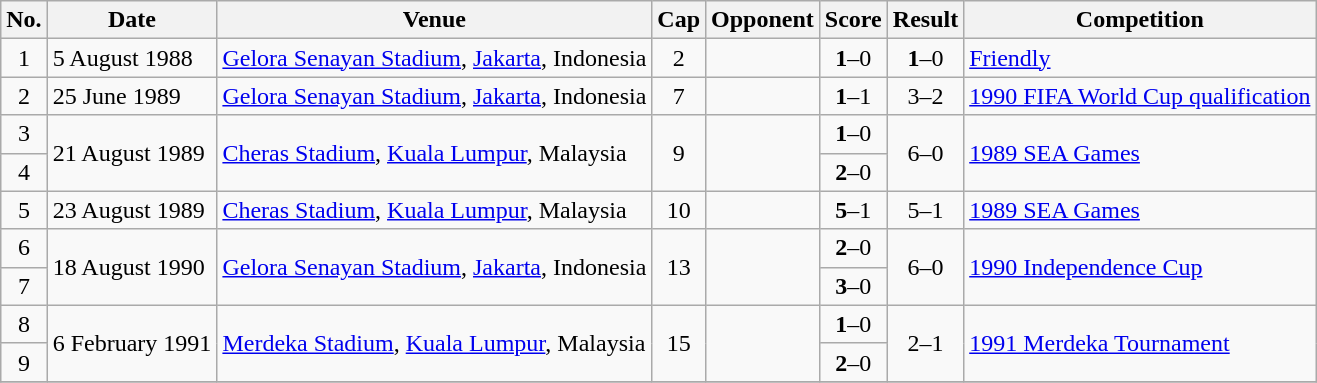<table class="wikitable sortable">
<tr>
<th scope="col">No.</th>
<th scope="col">Date</th>
<th scope="col">Venue</th>
<th scope="col">Cap</th>
<th scope="col">Opponent</th>
<th scope="col">Score</th>
<th scope="col">Result</th>
<th scope="col">Competition</th>
</tr>
<tr>
<td align="center">1</td>
<td>5 August 1988</td>
<td><a href='#'>Gelora Senayan Stadium</a>, <a href='#'>Jakarta</a>, Indonesia</td>
<td align="center">2</td>
<td></td>
<td align="center"><strong>1</strong>–0</td>
<td align="center"><strong>1</strong>–0</td>
<td><a href='#'>Friendly</a></td>
</tr>
<tr>
<td align="center">2</td>
<td>25 June 1989</td>
<td><a href='#'>Gelora Senayan Stadium</a>, <a href='#'>Jakarta</a>, Indonesia</td>
<td align="center">7</td>
<td></td>
<td align="center"><strong>1</strong>–1</td>
<td align="center">3–2</td>
<td><a href='#'>1990 FIFA World Cup qualification</a></td>
</tr>
<tr>
<td align="center">3</td>
<td rowspan="2">21 August 1989</td>
<td rowspan="2"><a href='#'>Cheras Stadium</a>, <a href='#'>Kuala Lumpur</a>, Malaysia</td>
<td rowspan="2" align="center">9</td>
<td rowspan="2"></td>
<td align="center"><strong>1</strong>–0</td>
<td rowspan="2" align="center">6–0</td>
<td rowspan="2"><a href='#'>1989 SEA Games</a></td>
</tr>
<tr>
<td align="center">4</td>
<td align="center"><strong>2</strong>–0</td>
</tr>
<tr>
<td align="center">5</td>
<td>23 August 1989</td>
<td><a href='#'>Cheras Stadium</a>, <a href='#'>Kuala Lumpur</a>, Malaysia</td>
<td align="center">10</td>
<td></td>
<td align="center"><strong>5</strong>–1</td>
<td align="center">5–1</td>
<td><a href='#'>1989 SEA Games</a></td>
</tr>
<tr>
<td align="center">6</td>
<td rowspan="2">18 August 1990</td>
<td rowspan="2"><a href='#'>Gelora Senayan Stadium</a>, <a href='#'>Jakarta</a>, Indonesia</td>
<td rowspan="2" align="center">13</td>
<td rowspan="2"></td>
<td align="center"><strong>2</strong>–0</td>
<td rowspan="2" align="center">6–0</td>
<td rowspan="2"><a href='#'>1990 Independence Cup</a></td>
</tr>
<tr>
<td align="center">7</td>
<td align="center"><strong>3</strong>–0</td>
</tr>
<tr>
<td align="center">8</td>
<td rowspan="2">6 February 1991</td>
<td rowspan="2"><a href='#'>Merdeka Stadium</a>, <a href='#'>Kuala Lumpur</a>, Malaysia</td>
<td rowspan="2" align="center">15</td>
<td rowspan="2"></td>
<td align="center"><strong>1</strong>–0</td>
<td rowspan="2" align="center">2–1</td>
<td rowspan="2"><a href='#'>1991 Merdeka Tournament</a></td>
</tr>
<tr>
<td align="center">9</td>
<td align="center"><strong>2</strong>–0</td>
</tr>
<tr>
</tr>
</table>
